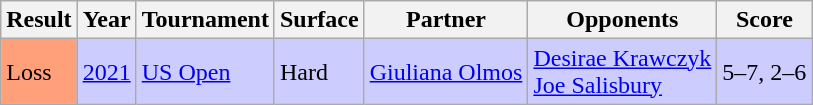<table class="sortable wikitable">
<tr>
<th>Result</th>
<th>Year</th>
<th>Tournament</th>
<th>Surface</th>
<th>Partner</th>
<th>Opponents</th>
<th class=unsortable>Score</th>
</tr>
<tr style=background:#ccccff>
<td bgcolor=#ffa07a>Loss</td>
<td><a href='#'>2021</a></td>
<td><a href='#'>US Open</a></td>
<td>Hard</td>
<td> <a href='#'>Giuliana Olmos</a></td>
<td> <a href='#'>Desirae Krawczyk</a><br> <a href='#'>Joe Salisbury</a></td>
<td>5–7, 2–6</td>
</tr>
</table>
